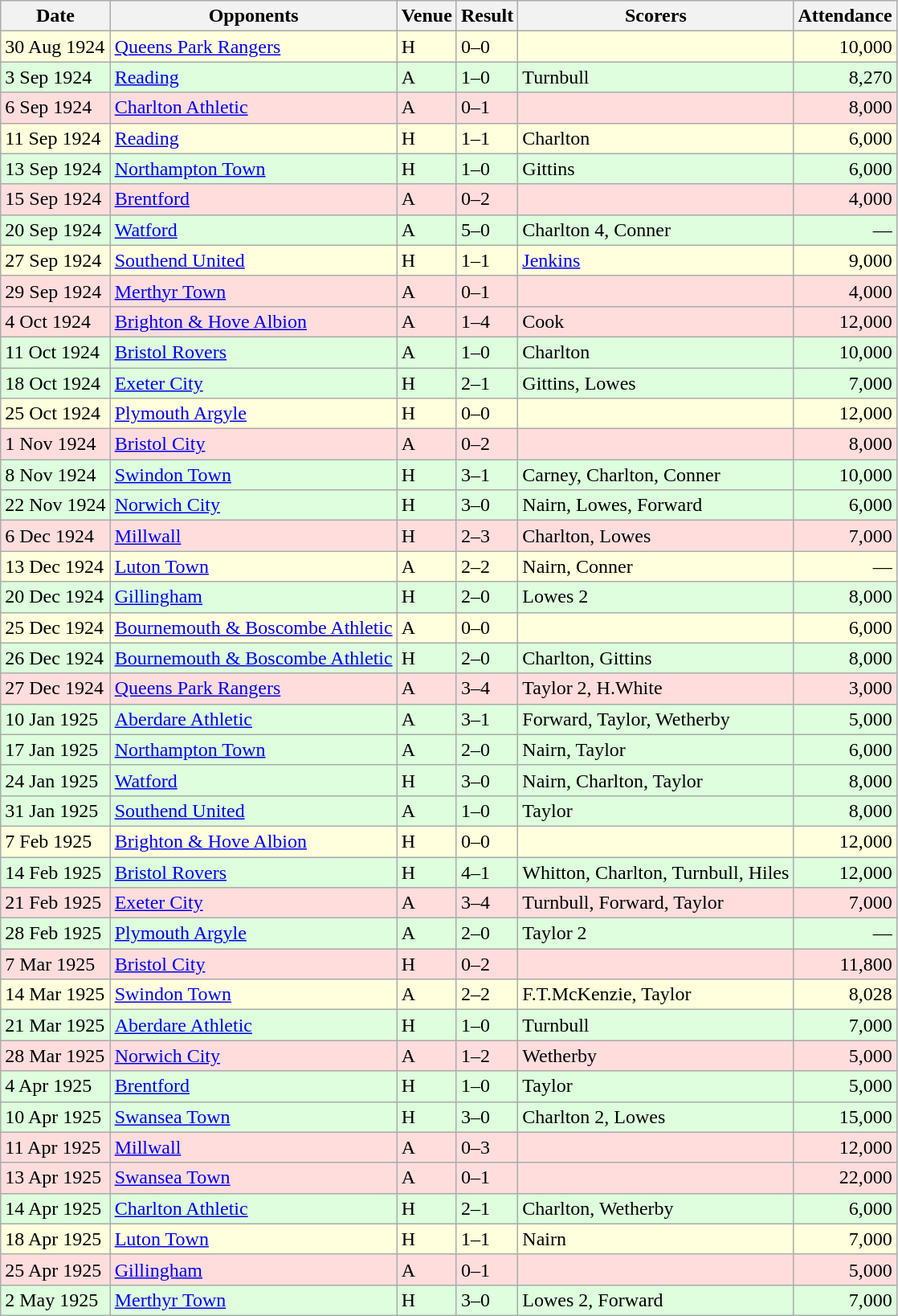<table class="wikitable sortable">
<tr>
<th>Date</th>
<th>Opponents</th>
<th>Venue</th>
<th>Result</th>
<th>Scorers</th>
<th>Attendance</th>
</tr>
<tr bgcolor="#ffffdd">
<td>30 Aug 1924</td>
<td><a href='#'>Queens Park Rangers</a></td>
<td>H</td>
<td>0–0</td>
<td></td>
<td align="right">10,000</td>
</tr>
<tr bgcolor="#ddffdd">
<td>3 Sep 1924</td>
<td><a href='#'>Reading</a></td>
<td>A</td>
<td>1–0</td>
<td>Turnbull</td>
<td align="right">8,270</td>
</tr>
<tr bgcolor="#ffdddd">
<td>6 Sep 1924</td>
<td><a href='#'>Charlton Athletic</a></td>
<td>A</td>
<td>0–1</td>
<td></td>
<td align="right">8,000</td>
</tr>
<tr bgcolor="#ffffdd">
<td>11 Sep 1924</td>
<td><a href='#'>Reading</a></td>
<td>H</td>
<td>1–1</td>
<td>Charlton</td>
<td align="right">6,000</td>
</tr>
<tr bgcolor="#ddffdd">
<td>13 Sep 1924</td>
<td><a href='#'>Northampton Town</a></td>
<td>H</td>
<td>1–0</td>
<td>Gittins</td>
<td align="right">6,000</td>
</tr>
<tr bgcolor="#ffdddd">
<td>15 Sep 1924</td>
<td><a href='#'>Brentford</a></td>
<td>A</td>
<td>0–2</td>
<td></td>
<td align="right">4,000</td>
</tr>
<tr bgcolor="#ddffdd">
<td>20 Sep 1924</td>
<td><a href='#'>Watford</a></td>
<td>A</td>
<td>5–0</td>
<td>Charlton 4, Conner</td>
<td align="right">—</td>
</tr>
<tr bgcolor="#ffffdd">
<td>27 Sep 1924</td>
<td><a href='#'>Southend United</a></td>
<td>H</td>
<td>1–1</td>
<td><a href='#'>Jenkins</a></td>
<td align="right">9,000</td>
</tr>
<tr bgcolor="#ffdddd">
<td>29 Sep 1924</td>
<td><a href='#'>Merthyr Town</a></td>
<td>A</td>
<td>0–1</td>
<td></td>
<td align="right">4,000</td>
</tr>
<tr bgcolor="#ffdddd">
<td>4 Oct 1924</td>
<td><a href='#'>Brighton & Hove Albion</a></td>
<td>A</td>
<td>1–4</td>
<td>Cook</td>
<td align="right">12,000</td>
</tr>
<tr bgcolor="#ddffdd">
<td>11 Oct 1924</td>
<td><a href='#'>Bristol Rovers</a></td>
<td>A</td>
<td>1–0</td>
<td>Charlton</td>
<td align="right">10,000</td>
</tr>
<tr bgcolor="#ddffdd">
<td>18 Oct 1924</td>
<td><a href='#'>Exeter City</a></td>
<td>H</td>
<td>2–1</td>
<td>Gittins, Lowes</td>
<td align="right">7,000</td>
</tr>
<tr bgcolor="#ffffdd">
<td>25 Oct 1924</td>
<td><a href='#'>Plymouth Argyle</a></td>
<td>H</td>
<td>0–0</td>
<td></td>
<td align="right">12,000</td>
</tr>
<tr bgcolor="#ffdddd">
<td>1 Nov 1924</td>
<td><a href='#'>Bristol City</a></td>
<td>A</td>
<td>0–2</td>
<td></td>
<td align="right">8,000</td>
</tr>
<tr bgcolor="#ddffdd">
<td>8 Nov 1924</td>
<td><a href='#'>Swindon Town</a></td>
<td>H</td>
<td>3–1</td>
<td>Carney, Charlton, Conner</td>
<td align="right">10,000</td>
</tr>
<tr bgcolor="#ddffdd">
<td>22 Nov 1924</td>
<td><a href='#'>Norwich City</a></td>
<td>H</td>
<td>3–0</td>
<td>Nairn, Lowes, Forward</td>
<td align="right">6,000</td>
</tr>
<tr bgcolor="#ffdddd">
<td>6 Dec 1924</td>
<td><a href='#'>Millwall</a></td>
<td>H</td>
<td>2–3</td>
<td>Charlton, Lowes</td>
<td align="right">7,000</td>
</tr>
<tr bgcolor="#ffffdd">
<td>13 Dec 1924</td>
<td><a href='#'>Luton Town</a></td>
<td>A</td>
<td>2–2</td>
<td>Nairn, Conner</td>
<td align="right">—</td>
</tr>
<tr bgcolor="#ddffdd">
<td>20 Dec 1924</td>
<td><a href='#'>Gillingham</a></td>
<td>H</td>
<td>2–0</td>
<td>Lowes 2</td>
<td align="right">8,000</td>
</tr>
<tr bgcolor="#ffffdd">
<td>25 Dec 1924</td>
<td><a href='#'>Bournemouth & Boscombe Athletic</a></td>
<td>A</td>
<td>0–0</td>
<td></td>
<td align="right">6,000</td>
</tr>
<tr bgcolor="#ddffdd">
<td>26 Dec 1924</td>
<td><a href='#'>Bournemouth & Boscombe Athletic</a></td>
<td>H</td>
<td>2–0</td>
<td>Charlton, Gittins</td>
<td align="right">8,000</td>
</tr>
<tr bgcolor="#ffdddd">
<td>27 Dec 1924</td>
<td><a href='#'>Queens Park Rangers</a></td>
<td>A</td>
<td>3–4</td>
<td>Taylor 2, H.White</td>
<td align="right">3,000</td>
</tr>
<tr bgcolor="#ddffdd">
<td>10 Jan 1925</td>
<td><a href='#'>Aberdare Athletic</a></td>
<td>A</td>
<td>3–1</td>
<td>Forward, Taylor, Wetherby</td>
<td align="right">5,000</td>
</tr>
<tr bgcolor="#ddffdd">
<td>17 Jan 1925</td>
<td><a href='#'>Northampton Town</a></td>
<td>A</td>
<td>2–0</td>
<td>Nairn, Taylor</td>
<td align="right">6,000</td>
</tr>
<tr bgcolor="#ddffdd">
<td>24 Jan 1925</td>
<td><a href='#'>Watford</a></td>
<td>H</td>
<td>3–0</td>
<td>Nairn, Charlton, Taylor</td>
<td align="right">8,000</td>
</tr>
<tr bgcolor="#ddffdd">
<td>31 Jan 1925</td>
<td><a href='#'>Southend United</a></td>
<td>A</td>
<td>1–0</td>
<td>Taylor</td>
<td align="right">8,000</td>
</tr>
<tr bgcolor="#ffffdd">
<td>7 Feb 1925</td>
<td><a href='#'>Brighton & Hove Albion</a></td>
<td>H</td>
<td>0–0</td>
<td></td>
<td align="right">12,000</td>
</tr>
<tr bgcolor="#ddffdd">
<td>14 Feb 1925</td>
<td><a href='#'>Bristol Rovers</a></td>
<td>H</td>
<td>4–1</td>
<td>Whitton, Charlton, Turnbull, Hiles</td>
<td align="right">12,000</td>
</tr>
<tr bgcolor="#ffdddd">
<td>21 Feb 1925</td>
<td><a href='#'>Exeter City</a></td>
<td>A</td>
<td>3–4</td>
<td>Turnbull, Forward, Taylor</td>
<td align="right">7,000</td>
</tr>
<tr bgcolor="#ddffdd">
<td>28 Feb 1925</td>
<td><a href='#'>Plymouth Argyle</a></td>
<td>A</td>
<td>2–0</td>
<td>Taylor 2</td>
<td align="right">—</td>
</tr>
<tr bgcolor="#ffdddd">
<td>7 Mar 1925</td>
<td><a href='#'>Bristol City</a></td>
<td>H</td>
<td>0–2</td>
<td></td>
<td align="right">11,800</td>
</tr>
<tr bgcolor="#ffffdd">
<td>14 Mar 1925</td>
<td><a href='#'>Swindon Town</a></td>
<td>A</td>
<td>2–2</td>
<td>F.T.McKenzie, Taylor</td>
<td align="right">8,028</td>
</tr>
<tr bgcolor="#ddffdd">
<td>21 Mar 1925</td>
<td><a href='#'>Aberdare Athletic</a></td>
<td>H</td>
<td>1–0</td>
<td>Turnbull</td>
<td align="right">7,000</td>
</tr>
<tr bgcolor="#ffdddd">
<td>28 Mar 1925</td>
<td><a href='#'>Norwich City</a></td>
<td>A</td>
<td>1–2</td>
<td>Wetherby</td>
<td align="right">5,000</td>
</tr>
<tr bgcolor="#ddffdd">
<td>4 Apr 1925</td>
<td><a href='#'>Brentford</a></td>
<td>H</td>
<td>1–0</td>
<td>Taylor</td>
<td align="right">5,000</td>
</tr>
<tr bgcolor="#ddffdd">
<td>10 Apr 1925</td>
<td><a href='#'>Swansea Town</a></td>
<td>H</td>
<td>3–0</td>
<td>Charlton 2, Lowes</td>
<td align="right">15,000</td>
</tr>
<tr bgcolor="#ffdddd">
<td>11 Apr 1925</td>
<td><a href='#'>Millwall</a></td>
<td>A</td>
<td>0–3</td>
<td></td>
<td align="right">12,000</td>
</tr>
<tr bgcolor="#ffdddd">
<td>13 Apr 1925</td>
<td><a href='#'>Swansea Town</a></td>
<td>A</td>
<td>0–1</td>
<td></td>
<td align="right">22,000</td>
</tr>
<tr bgcolor="#ddffdd">
<td>14 Apr 1925</td>
<td><a href='#'>Charlton Athletic</a></td>
<td>H</td>
<td>2–1</td>
<td>Charlton, Wetherby</td>
<td align="right">6,000</td>
</tr>
<tr bgcolor="#ffffdd">
<td>18 Apr 1925</td>
<td><a href='#'>Luton Town</a></td>
<td>H</td>
<td>1–1</td>
<td>Nairn</td>
<td align="right">7,000</td>
</tr>
<tr bgcolor="#ffdddd">
<td>25 Apr 1925</td>
<td><a href='#'>Gillingham</a></td>
<td>A</td>
<td>0–1</td>
<td></td>
<td align="right">5,000</td>
</tr>
<tr bgcolor="#ddffdd">
<td>2 May 1925</td>
<td><a href='#'>Merthyr Town</a></td>
<td>H</td>
<td>3–0</td>
<td>Lowes 2, Forward</td>
<td align="right">7,000</td>
</tr>
</table>
